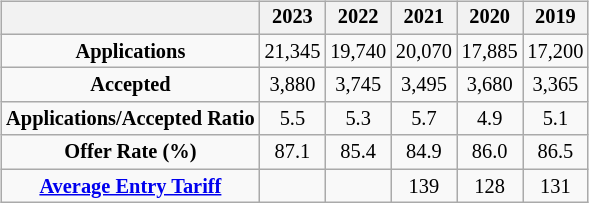<table class="floatright">
<tr>
<td><br><table class="wikitable" style="font-size:85%; text-align:center; margin-bottom: 5px">
<tr>
<th></th>
<th>2023</th>
<th>2022</th>
<th>2021</th>
<th>2020</th>
<th>2019</th>
</tr>
<tr>
<td><strong>Applications</strong></td>
<td>21,345</td>
<td>19,740</td>
<td>20,070</td>
<td>17,885</td>
<td>17,200</td>
</tr>
<tr>
<td><strong>Accepted</strong></td>
<td>3,880</td>
<td>3,745</td>
<td>3,495</td>
<td>3,680</td>
<td>3,365</td>
</tr>
<tr>
<td><strong>Applications/Accepted Ratio</strong></td>
<td>5.5</td>
<td>5.3</td>
<td>5.7</td>
<td>4.9</td>
<td>5.1</td>
</tr>
<tr>
<td><strong>Offer Rate (%)</strong></td>
<td>87.1</td>
<td>85.4</td>
<td>84.9</td>
<td>86.0</td>
<td>86.5</td>
</tr>
<tr>
<td><strong><a href='#'>Average Entry Tariff</a></strong></td>
<td></td>
<td></td>
<td>139</td>
<td>128</td>
<td>131</td>
</tr>
</table>
<table style="font-size:80%;float:left">
<tr>
<td></td>
</tr>
</table>
</td>
</tr>
</table>
